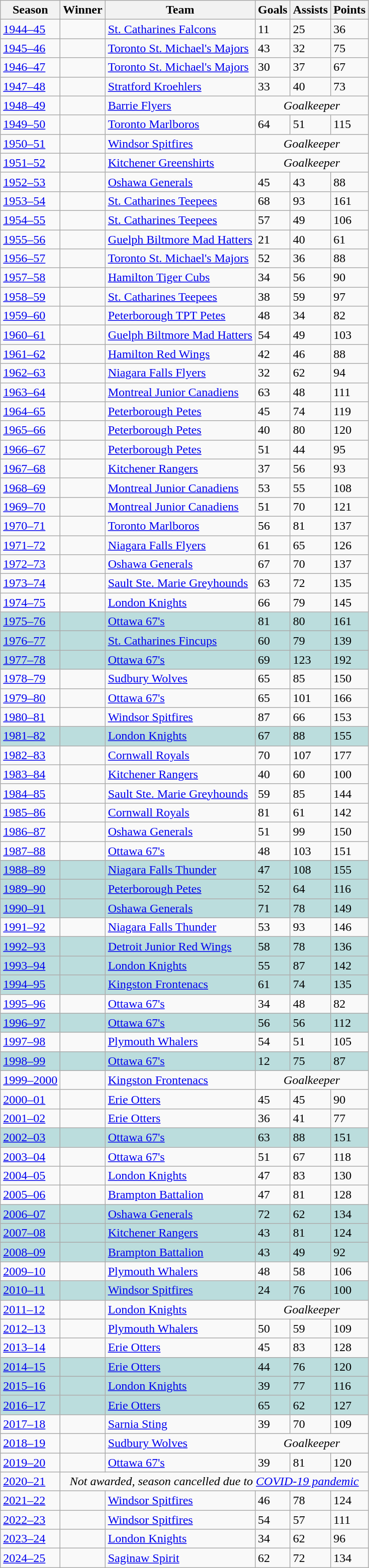<table class="wikitable sortable">
<tr>
<th>Season</th>
<th>Winner</th>
<th>Team</th>
<th>Goals</th>
<th>Assists</th>
<th>Points</th>
</tr>
<tr>
<td><a href='#'>1944–45</a></td>
<td></td>
<td><a href='#'>St. Catharines Falcons</a></td>
<td>11</td>
<td>25</td>
<td>36</td>
</tr>
<tr>
<td><a href='#'>1945–46</a></td>
<td></td>
<td><a href='#'>Toronto St. Michael's Majors</a></td>
<td>43</td>
<td>32</td>
<td>75</td>
</tr>
<tr>
<td><a href='#'>1946–47</a></td>
<td></td>
<td><a href='#'>Toronto St. Michael's Majors</a></td>
<td>30</td>
<td>37</td>
<td>67</td>
</tr>
<tr>
<td><a href='#'>1947–48</a></td>
<td></td>
<td><a href='#'>Stratford Kroehlers</a></td>
<td>33</td>
<td>40</td>
<td>73</td>
</tr>
<tr>
<td><a href='#'>1948–49</a></td>
<td></td>
<td><a href='#'>Barrie Flyers</a></td>
<td colspan=3 align=center><em>Goalkeeper</em></td>
</tr>
<tr>
<td><a href='#'>1949–50</a></td>
<td></td>
<td><a href='#'>Toronto Marlboros</a></td>
<td>64</td>
<td>51</td>
<td>115</td>
</tr>
<tr>
<td><a href='#'>1950–51</a></td>
<td></td>
<td><a href='#'>Windsor Spitfires</a></td>
<td colspan=3 align=center><em>Goalkeeper</em></td>
</tr>
<tr>
<td><a href='#'>1951–52</a></td>
<td></td>
<td><a href='#'>Kitchener Greenshirts</a></td>
<td colspan=3 align=center><em>Goalkeeper</em></td>
</tr>
<tr>
<td><a href='#'>1952–53</a></td>
<td></td>
<td><a href='#'>Oshawa Generals</a></td>
<td>45</td>
<td>43</td>
<td>88</td>
</tr>
<tr>
<td><a href='#'>1953–54</a></td>
<td></td>
<td><a href='#'>St. Catharines Teepees</a></td>
<td>68</td>
<td>93</td>
<td>161</td>
</tr>
<tr>
<td><a href='#'>1954–55</a></td>
<td></td>
<td><a href='#'>St. Catharines Teepees</a></td>
<td>57</td>
<td>49</td>
<td>106</td>
</tr>
<tr>
<td><a href='#'>1955–56</a></td>
<td></td>
<td><a href='#'>Guelph Biltmore Mad Hatters</a></td>
<td>21</td>
<td>40</td>
<td>61</td>
</tr>
<tr>
<td><a href='#'>1956–57</a></td>
<td></td>
<td><a href='#'>Toronto St. Michael's Majors</a></td>
<td>52</td>
<td>36</td>
<td>88</td>
</tr>
<tr>
<td><a href='#'>1957–58</a></td>
<td></td>
<td><a href='#'>Hamilton Tiger Cubs</a></td>
<td>34</td>
<td>56</td>
<td>90</td>
</tr>
<tr>
<td><a href='#'>1958–59</a></td>
<td></td>
<td><a href='#'>St. Catharines Teepees</a></td>
<td>38</td>
<td>59</td>
<td>97</td>
</tr>
<tr>
<td><a href='#'>1959–60</a></td>
<td></td>
<td><a href='#'>Peterborough TPT Petes</a></td>
<td>48</td>
<td>34</td>
<td>82</td>
</tr>
<tr>
<td><a href='#'>1960–61</a></td>
<td></td>
<td><a href='#'>Guelph Biltmore Mad Hatters</a></td>
<td>54</td>
<td>49</td>
<td>103</td>
</tr>
<tr>
<td><a href='#'>1961–62</a></td>
<td></td>
<td><a href='#'>Hamilton Red Wings</a></td>
<td>42</td>
<td>46</td>
<td>88</td>
</tr>
<tr>
<td><a href='#'>1962–63</a></td>
<td></td>
<td><a href='#'>Niagara Falls Flyers</a></td>
<td>32</td>
<td>62</td>
<td>94</td>
</tr>
<tr>
<td><a href='#'>1963–64</a></td>
<td></td>
<td><a href='#'>Montreal Junior Canadiens</a></td>
<td>63</td>
<td>48</td>
<td>111</td>
</tr>
<tr>
<td><a href='#'>1964–65</a></td>
<td></td>
<td><a href='#'>Peterborough Petes</a></td>
<td>45</td>
<td>74</td>
<td>119</td>
</tr>
<tr>
<td><a href='#'>1965–66</a></td>
<td></td>
<td><a href='#'>Peterborough Petes</a></td>
<td>40</td>
<td>80</td>
<td>120</td>
</tr>
<tr>
<td><a href='#'>1966–67</a></td>
<td></td>
<td><a href='#'>Peterborough Petes</a></td>
<td>51</td>
<td>44</td>
<td>95</td>
</tr>
<tr>
<td><a href='#'>1967–68</a></td>
<td></td>
<td><a href='#'>Kitchener Rangers</a></td>
<td>37</td>
<td>56</td>
<td>93</td>
</tr>
<tr>
<td><a href='#'>1968–69</a></td>
<td></td>
<td><a href='#'>Montreal Junior Canadiens</a></td>
<td>53</td>
<td>55</td>
<td>108</td>
</tr>
<tr>
<td><a href='#'>1969–70</a></td>
<td></td>
<td><a href='#'>Montreal Junior Canadiens</a></td>
<td>51</td>
<td>70</td>
<td>121</td>
</tr>
<tr>
<td><a href='#'>1970–71</a></td>
<td></td>
<td><a href='#'>Toronto Marlboros</a></td>
<td>56</td>
<td>81</td>
<td>137</td>
</tr>
<tr>
<td><a href='#'>1971–72</a></td>
<td></td>
<td><a href='#'>Niagara Falls Flyers</a></td>
<td>61</td>
<td>65</td>
<td>126</td>
</tr>
<tr>
<td><a href='#'>1972–73</a></td>
<td></td>
<td><a href='#'>Oshawa Generals</a></td>
<td>67</td>
<td>70</td>
<td>137</td>
</tr>
<tr>
<td><a href='#'>1973–74</a></td>
<td></td>
<td><a href='#'>Sault Ste. Marie Greyhounds</a></td>
<td>63</td>
<td>72</td>
<td>135</td>
</tr>
<tr>
<td><a href='#'>1974–75</a></td>
<td></td>
<td><a href='#'>London Knights</a></td>
<td>66</td>
<td>79</td>
<td>145</td>
</tr>
<tr bgcolor="#bbdddd">
<td><a href='#'>1975–76</a></td>
<td></td>
<td><a href='#'>Ottawa 67's</a></td>
<td>81</td>
<td>80</td>
<td>161</td>
</tr>
<tr bgcolor="#bbdddd">
<td><a href='#'>1976–77</a></td>
<td></td>
<td><a href='#'>St. Catharines Fincups</a></td>
<td>60</td>
<td>79</td>
<td>139</td>
</tr>
<tr bgcolor="#bbdddd">
<td><a href='#'>1977–78</a></td>
<td></td>
<td><a href='#'>Ottawa 67's</a></td>
<td>69</td>
<td>123</td>
<td>192</td>
</tr>
<tr>
<td><a href='#'>1978–79</a></td>
<td></td>
<td><a href='#'>Sudbury Wolves</a></td>
<td>65</td>
<td>85</td>
<td>150</td>
</tr>
<tr>
<td><a href='#'>1979–80</a></td>
<td></td>
<td><a href='#'>Ottawa 67's</a></td>
<td>65</td>
<td>101</td>
<td>166</td>
</tr>
<tr>
<td><a href='#'>1980–81</a></td>
<td></td>
<td><a href='#'>Windsor Spitfires</a></td>
<td>87</td>
<td>66</td>
<td>153</td>
</tr>
<tr bgcolor="#bbdddd">
<td><a href='#'>1981–82</a></td>
<td></td>
<td><a href='#'>London Knights</a></td>
<td>67</td>
<td>88</td>
<td>155</td>
</tr>
<tr>
<td><a href='#'>1982–83</a></td>
<td></td>
<td><a href='#'>Cornwall Royals</a></td>
<td>70</td>
<td>107</td>
<td>177</td>
</tr>
<tr>
<td><a href='#'>1983–84</a></td>
<td></td>
<td><a href='#'>Kitchener Rangers</a></td>
<td>40</td>
<td>60</td>
<td>100</td>
</tr>
<tr>
<td><a href='#'>1984–85</a></td>
<td></td>
<td><a href='#'>Sault Ste. Marie Greyhounds</a></td>
<td>59</td>
<td>85</td>
<td>144</td>
</tr>
<tr>
<td><a href='#'>1985–86</a></td>
<td></td>
<td><a href='#'>Cornwall Royals</a></td>
<td>81</td>
<td>61</td>
<td>142</td>
</tr>
<tr>
<td><a href='#'>1986–87</a></td>
<td></td>
<td><a href='#'>Oshawa Generals</a></td>
<td>51</td>
<td>99</td>
<td>150</td>
</tr>
<tr>
<td><a href='#'>1987–88</a></td>
<td></td>
<td><a href='#'>Ottawa 67's</a></td>
<td>48</td>
<td>103</td>
<td>151</td>
</tr>
<tr bgcolor="#bbdddd">
<td><a href='#'>1988–89</a></td>
<td></td>
<td><a href='#'>Niagara Falls Thunder</a></td>
<td>47</td>
<td>108</td>
<td>155</td>
</tr>
<tr bgcolor="#bbdddd">
<td><a href='#'>1989–90</a></td>
<td></td>
<td><a href='#'>Peterborough Petes</a></td>
<td>52</td>
<td>64</td>
<td>116</td>
</tr>
<tr bgcolor="#bbdddd">
<td><a href='#'>1990–91</a></td>
<td></td>
<td><a href='#'>Oshawa Generals</a></td>
<td>71</td>
<td>78</td>
<td>149</td>
</tr>
<tr>
<td><a href='#'>1991–92</a></td>
<td></td>
<td><a href='#'>Niagara Falls Thunder</a></td>
<td>53</td>
<td>93</td>
<td>146</td>
</tr>
<tr bgcolor="#bbdddd">
<td><a href='#'>1992–93</a></td>
<td></td>
<td><a href='#'>Detroit Junior Red Wings</a></td>
<td>58</td>
<td>78</td>
<td>136</td>
</tr>
<tr bgcolor="#bbdddd">
<td><a href='#'>1993–94</a></td>
<td></td>
<td><a href='#'>London Knights</a></td>
<td>55</td>
<td>87</td>
<td>142</td>
</tr>
<tr bgcolor="#bbdddd">
<td><a href='#'>1994–95</a></td>
<td></td>
<td><a href='#'>Kingston Frontenacs</a></td>
<td>61</td>
<td>74</td>
<td>135</td>
</tr>
<tr>
<td><a href='#'>1995–96</a></td>
<td></td>
<td><a href='#'>Ottawa 67's</a></td>
<td>34</td>
<td>48</td>
<td>82</td>
</tr>
<tr bgcolor="#bbdddd">
<td><a href='#'>1996–97</a></td>
<td></td>
<td><a href='#'>Ottawa 67's</a></td>
<td>56</td>
<td>56</td>
<td>112</td>
</tr>
<tr>
<td><a href='#'>1997–98</a></td>
<td></td>
<td><a href='#'>Plymouth Whalers</a></td>
<td>54</td>
<td>51</td>
<td>105</td>
</tr>
<tr bgcolor="#bbdddd">
<td><a href='#'>1998–99</a></td>
<td></td>
<td><a href='#'>Ottawa 67's</a></td>
<td>12</td>
<td>75</td>
<td>87</td>
</tr>
<tr>
<td><a href='#'>1999–2000</a></td>
<td></td>
<td><a href='#'>Kingston Frontenacs</a></td>
<td colspan=3 align=center><em>Goalkeeper</em></td>
</tr>
<tr>
<td><a href='#'>2000–01</a></td>
<td></td>
<td><a href='#'>Erie Otters</a></td>
<td>45</td>
<td>45</td>
<td>90</td>
</tr>
<tr>
<td><a href='#'>2001–02</a></td>
<td></td>
<td><a href='#'>Erie Otters</a></td>
<td>36</td>
<td>41</td>
<td>77</td>
</tr>
<tr bgcolor="#bbdddd">
<td><a href='#'>2002–03</a></td>
<td></td>
<td><a href='#'>Ottawa 67's</a></td>
<td>63</td>
<td>88</td>
<td>151</td>
</tr>
<tr>
<td><a href='#'>2003–04</a></td>
<td></td>
<td><a href='#'>Ottawa 67's</a></td>
<td>51</td>
<td>67</td>
<td>118</td>
</tr>
<tr>
<td><a href='#'>2004–05</a></td>
<td></td>
<td><a href='#'>London Knights</a></td>
<td>47</td>
<td>83</td>
<td>130</td>
</tr>
<tr>
<td><a href='#'>2005–06</a></td>
<td></td>
<td><a href='#'>Brampton Battalion</a></td>
<td>47</td>
<td>81</td>
<td>128</td>
</tr>
<tr bgcolor="#bbdddd">
<td><a href='#'>2006–07</a></td>
<td></td>
<td><a href='#'>Oshawa Generals</a></td>
<td>72</td>
<td>62</td>
<td>134</td>
</tr>
<tr bgcolor="#bbdddd">
<td><a href='#'>2007–08</a></td>
<td></td>
<td><a href='#'>Kitchener Rangers</a></td>
<td>43</td>
<td>81</td>
<td>124</td>
</tr>
<tr bgcolor="#bbdddd">
<td><a href='#'>2008–09</a></td>
<td></td>
<td><a href='#'>Brampton Battalion</a></td>
<td>43</td>
<td>49</td>
<td>92</td>
</tr>
<tr>
<td><a href='#'>2009–10</a></td>
<td></td>
<td><a href='#'>Plymouth Whalers</a></td>
<td>48</td>
<td>58</td>
<td>106</td>
</tr>
<tr bgcolor="#bbdddd">
<td><a href='#'>2010–11</a></td>
<td></td>
<td><a href='#'>Windsor Spitfires</a></td>
<td>24</td>
<td>76</td>
<td>100</td>
</tr>
<tr>
<td><a href='#'>2011–12</a></td>
<td></td>
<td><a href='#'>London Knights</a></td>
<td colspan=3 align=center><em>Goalkeeper</em></td>
</tr>
<tr>
<td><a href='#'>2012–13</a></td>
<td></td>
<td><a href='#'>Plymouth Whalers</a></td>
<td>50</td>
<td>59</td>
<td>109</td>
</tr>
<tr>
<td><a href='#'>2013–14</a></td>
<td></td>
<td><a href='#'>Erie Otters</a></td>
<td>45</td>
<td>83</td>
<td>128</td>
</tr>
<tr bgcolor="#bbdddd">
<td><a href='#'>2014–15</a></td>
<td></td>
<td><a href='#'>Erie Otters</a></td>
<td>44</td>
<td>76</td>
<td>120</td>
</tr>
<tr bgcolor="#bbdddd">
<td><a href='#'>2015–16</a></td>
<td></td>
<td><a href='#'>London Knights</a></td>
<td>39</td>
<td>77</td>
<td>116</td>
</tr>
<tr bgcolor="#bbdddd">
<td><a href='#'>2016–17</a></td>
<td></td>
<td><a href='#'>Erie Otters</a></td>
<td>65</td>
<td>62</td>
<td>127</td>
</tr>
<tr>
<td><a href='#'>2017–18</a></td>
<td></td>
<td><a href='#'>Sarnia Sting</a></td>
<td>39</td>
<td>70</td>
<td>109</td>
</tr>
<tr>
<td><a href='#'>2018–19</a></td>
<td></td>
<td><a href='#'>Sudbury Wolves</a></td>
<td colspan=3 align=center><em>Goalkeeper</em></td>
</tr>
<tr>
<td><a href='#'>2019–20</a></td>
<td></td>
<td><a href='#'>Ottawa 67's</a></td>
<td>39</td>
<td>81</td>
<td>120</td>
</tr>
<tr>
<td><a href='#'>2020–21</a></td>
<td colspan=5 align=center><em>Not awarded, season cancelled due to <a href='#'>COVID-19 pandemic</a></em></td>
</tr>
<tr>
<td><a href='#'>2021–22</a></td>
<td></td>
<td><a href='#'>Windsor Spitfires</a></td>
<td>46</td>
<td>78</td>
<td>124</td>
</tr>
<tr>
<td><a href='#'>2022–23</a></td>
<td></td>
<td><a href='#'>Windsor Spitfires</a></td>
<td>54</td>
<td>57</td>
<td>111</td>
</tr>
<tr>
<td><a href='#'>2023–24</a></td>
<td></td>
<td><a href='#'>London Knights</a></td>
<td>34</td>
<td>62</td>
<td>96</td>
</tr>
<tr>
<td><a href='#'>2024–25</a></td>
<td></td>
<td><a href='#'>Saginaw Spirit</a></td>
<td>62</td>
<td>72</td>
<td>134</td>
</tr>
</table>
